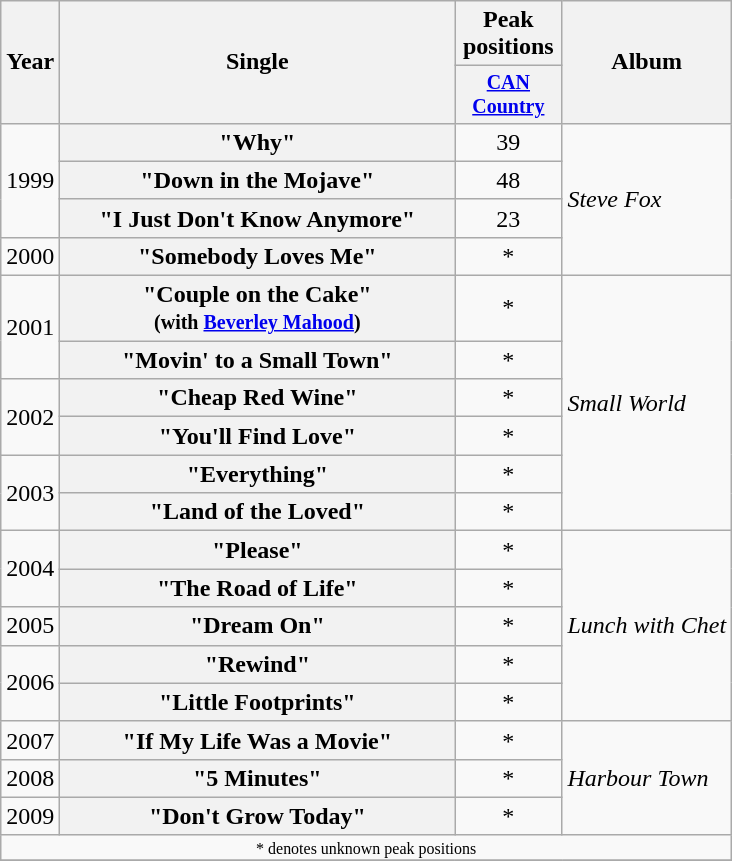<table class="wikitable plainrowheaders" style="text-align:center;">
<tr>
<th rowspan="2">Year</th>
<th rowspan="2" style="width:16em;">Single</th>
<th colspan="1">Peak positions</th>
<th rowspan="2">Album</th>
</tr>
<tr style="font-size:smaller;">
<th width="65"><a href='#'>CAN Country</a></th>
</tr>
<tr>
<td rowspan="3">1999</td>
<th scope="row">"Why"</th>
<td>39</td>
<td align="left" rowspan="4"><em>Steve Fox</em></td>
</tr>
<tr>
<th scope="row">"Down in the Mojave"</th>
<td>48</td>
</tr>
<tr>
<th scope="row">"I Just Don't Know Anymore"</th>
<td>23</td>
</tr>
<tr>
<td>2000</td>
<th scope="row">"Somebody Loves Me"</th>
<td>*</td>
</tr>
<tr>
<td rowspan="2">2001</td>
<th scope="row">"Couple on the Cake"<br><small>(with <a href='#'>Beverley Mahood</a>)</small></th>
<td>*</td>
<td align="left" rowspan="6"><em>Small World</em></td>
</tr>
<tr>
<th scope="row">"Movin' to a Small Town"</th>
<td>*</td>
</tr>
<tr>
<td rowspan="2">2002</td>
<th scope="row">"Cheap Red Wine"</th>
<td>*</td>
</tr>
<tr>
<th scope="row">"You'll Find Love"</th>
<td>*</td>
</tr>
<tr>
<td rowspan="2">2003</td>
<th scope="row">"Everything"</th>
<td>*</td>
</tr>
<tr>
<th scope="row">"Land of the Loved"</th>
<td>*</td>
</tr>
<tr>
<td rowspan="2">2004</td>
<th scope="row">"Please"</th>
<td>*</td>
<td align="left" rowspan="5"><em>Lunch with Chet</em></td>
</tr>
<tr>
<th scope="row">"The Road of Life"</th>
<td>*</td>
</tr>
<tr>
<td>2005</td>
<th scope="row">"Dream On"</th>
<td>*</td>
</tr>
<tr>
<td rowspan="2">2006</td>
<th scope="row">"Rewind"</th>
<td>*</td>
</tr>
<tr>
<th scope="row">"Little Footprints"</th>
<td>*</td>
</tr>
<tr>
<td>2007</td>
<th scope="row">"If My Life Was a Movie"</th>
<td>*</td>
<td align="left" rowspan="3"><em>Harbour Town</em></td>
</tr>
<tr>
<td>2008</td>
<th scope="row">"5 Minutes"</th>
<td>*</td>
</tr>
<tr>
<td>2009</td>
<th scope="row">"Don't Grow Today"</th>
<td>*</td>
</tr>
<tr>
<td colspan="4" style="font-size:8pt">* denotes unknown peak positions</td>
</tr>
<tr>
</tr>
</table>
